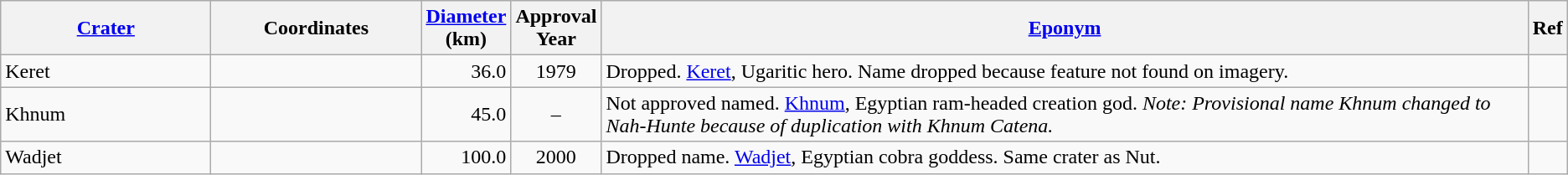<table class="wikitable" style="min-width: 90%">
<tr>
<th style="width:10em"><a href='#'>Crater</a></th>
<th style="width:10em">Coordinates</th>
<th><a href='#'>Diameter</a><br>(km)</th>
<th>Approval<br>Year</th>
<th><a href='#'>Eponym</a></th>
<th>Ref</th>
</tr>
<tr id="Keret">
<td>Keret</td>
<td></td>
<td align=right>36.0</td>
<td align=center>1979</td>
<td>Dropped. <a href='#'>Keret</a>, Ugaritic hero. Name dropped because feature not found on imagery.</td>
<td></td>
</tr>
<tr id="Khnum">
<td>Khnum</td>
<td></td>
<td align=right>45.0</td>
<td align=center>–</td>
<td>Not approved named. <a href='#'>Khnum</a>, Egyptian ram-headed creation god. <em>Note: Provisional name Khnum changed to Nah-Hunte because of duplication with Khnum Catena.</em></td>
<td></td>
</tr>
<tr id="Wadjet">
<td>Wadjet</td>
<td></td>
<td align=right>100.0</td>
<td align=center>2000</td>
<td>Dropped name. <a href='#'>Wadjet</a>, Egyptian cobra goddess. Same crater as Nut.</td>
<td></td>
</tr>
</table>
